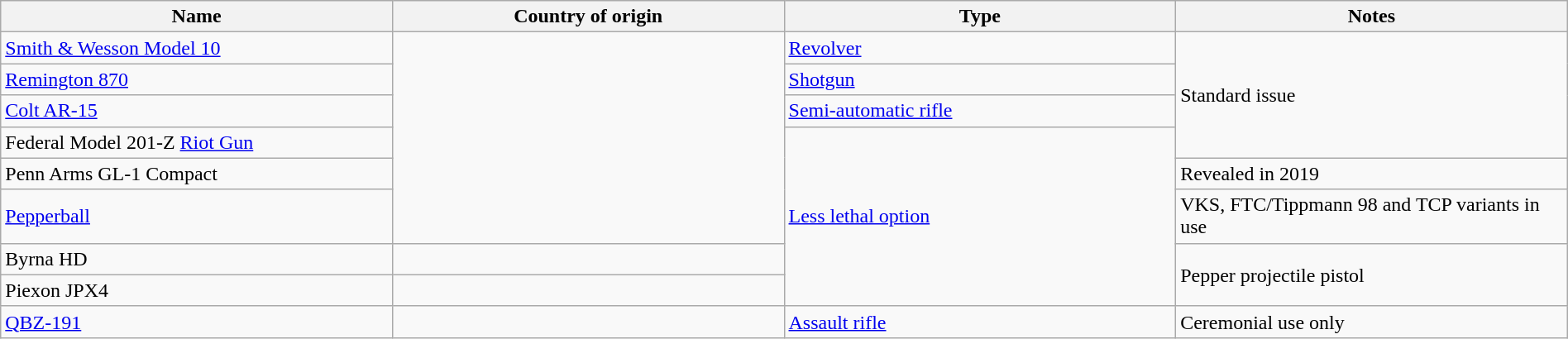<table class="wikitable" border="0" width="100%">
<tr>
<th width="25%">Name</th>
<th width="25%">Country of origin</th>
<th width="25%">Type</th>
<th>Notes</th>
</tr>
<tr>
<td><a href='#'>Smith & Wesson Model 10</a></td>
<td rowspan="6"></td>
<td><a href='#'>Revolver</a></td>
<td rowspan="4">Standard issue</td>
</tr>
<tr>
<td><a href='#'>Remington 870</a></td>
<td><a href='#'>Shotgun</a></td>
</tr>
<tr>
<td><a href='#'>Colt AR-15</a></td>
<td><a href='#'>Semi-automatic rifle</a></td>
</tr>
<tr>
<td>Federal Model 201-Z <a href='#'>Riot Gun</a></td>
<td rowspan="5"><a href='#'>Less lethal option</a></td>
</tr>
<tr>
<td>Penn Arms GL-1 Compact</td>
<td>Revealed in 2019</td>
</tr>
<tr>
<td><a href='#'>Pepperball</a></td>
<td>VKS, FTC/Tippmann 98 and TCP variants in use</td>
</tr>
<tr>
<td>Byrna HD</td>
<td></td>
<td rowspan="2">Pepper projectile pistol</td>
</tr>
<tr>
<td>Piexon JPX4</td>
<td></td>
</tr>
<tr>
<td><a href='#'>QBZ-191</a></td>
<td></td>
<td><a href='#'>Assault rifle</a></td>
<td>Ceremonial use only</td>
</tr>
</table>
